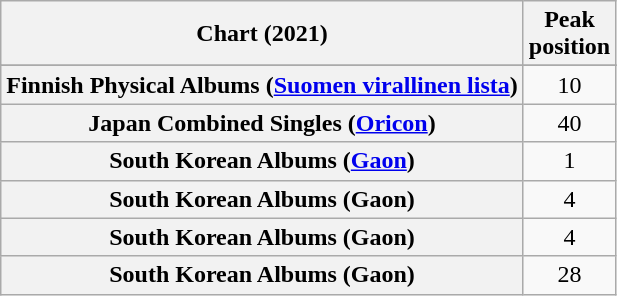<table class="wikitable sortable plainrowheaders" style="text-align:center">
<tr>
<th scope="col">Chart (2021)</th>
<th scope="col">Peak<br>position</th>
</tr>
<tr>
</tr>
<tr>
<th scope="row">Finnish Physical Albums (<a href='#'>Suomen virallinen lista</a>)</th>
<td>10</td>
</tr>
<tr>
<th scope="row">Japan Combined Singles (<a href='#'>Oricon</a>)</th>
<td>40</td>
</tr>
<tr>
<th scope="row">South Korean Albums (<a href='#'>Gaon</a>)</th>
<td>1</td>
</tr>
<tr>
<th scope="row">South Korean Albums (Gaon)<br></th>
<td>4</td>
</tr>
<tr>
<th scope="row">South Korean Albums (Gaon)<br></th>
<td>4</td>
</tr>
<tr>
<th scope="row">South Korean Albums (Gaon)<br></th>
<td>28</td>
</tr>
</table>
